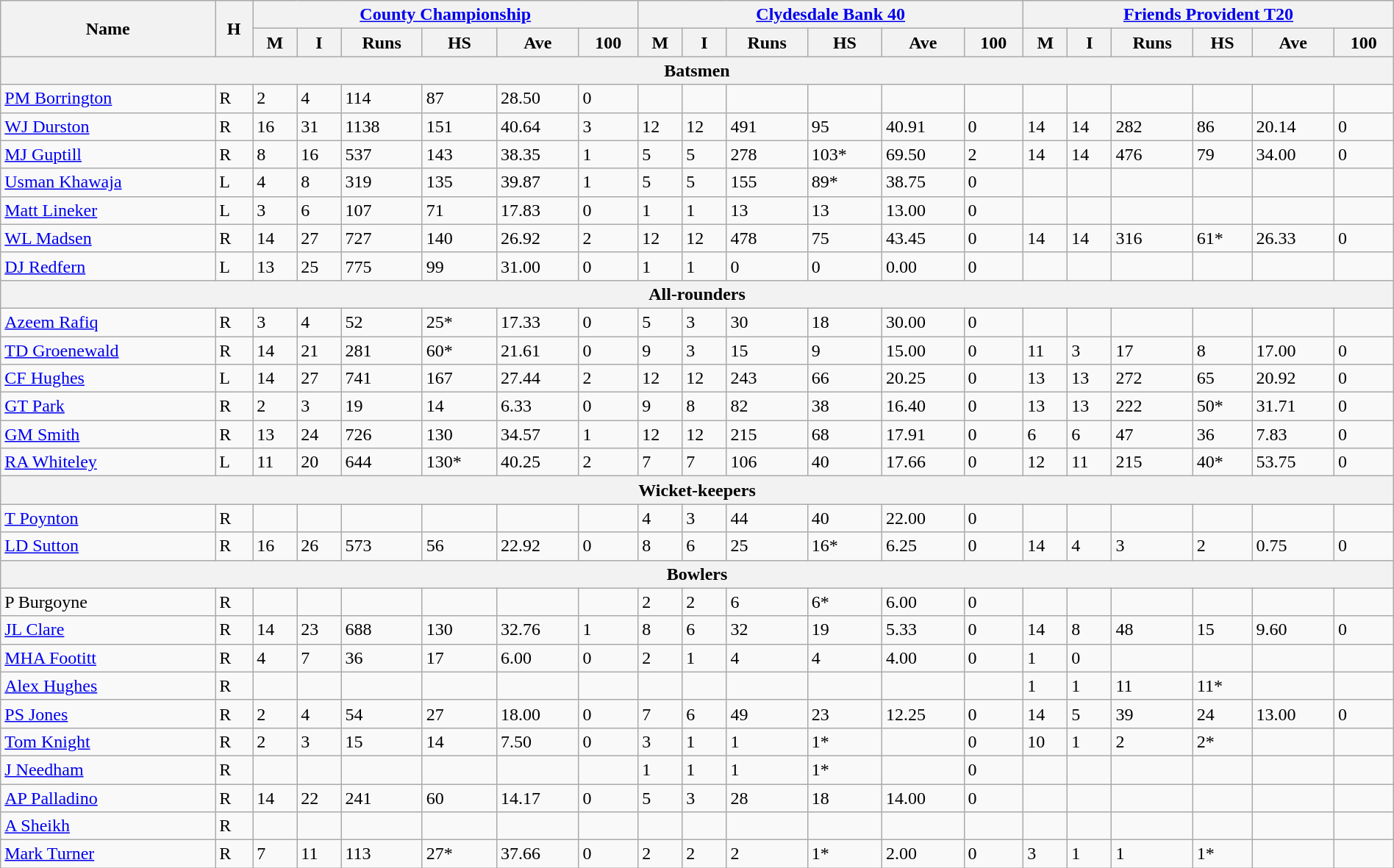<table class="wikitable " width="100%">
<tr bgcolor="#efefef">
<th rowspan=2>Name</th>
<th rowspan=2>H</th>
<th colspan=6><a href='#'>County Championship</a></th>
<th colspan=6><a href='#'>Clydesdale Bank 40</a></th>
<th colspan=6><a href='#'>Friends Provident T20</a></th>
</tr>
<tr>
<th>M</th>
<th>I</th>
<th>Runs</th>
<th>HS</th>
<th>Ave</th>
<th>100</th>
<th>M</th>
<th>I</th>
<th>Runs</th>
<th>HS</th>
<th>Ave</th>
<th>100</th>
<th>M</th>
<th>I</th>
<th>Runs</th>
<th>HS</th>
<th>Ave</th>
<th>100</th>
</tr>
<tr>
<th colspan="20">Batsmen</th>
</tr>
<tr>
<td><a href='#'>PM Borrington</a></td>
<td>R</td>
<td>2</td>
<td>4</td>
<td>114</td>
<td>87</td>
<td>28.50</td>
<td>0</td>
<td></td>
<td></td>
<td></td>
<td></td>
<td></td>
<td></td>
<td></td>
<td></td>
<td></td>
<td></td>
<td></td>
<td></td>
</tr>
<tr>
<td><a href='#'>WJ Durston</a></td>
<td>R</td>
<td>16</td>
<td>31</td>
<td>1138</td>
<td>151</td>
<td>40.64</td>
<td>3</td>
<td>12</td>
<td>12</td>
<td>491</td>
<td>95</td>
<td>40.91</td>
<td>0</td>
<td>14</td>
<td>14</td>
<td>282</td>
<td>86</td>
<td>20.14</td>
<td>0</td>
</tr>
<tr>
<td><a href='#'>MJ Guptill</a></td>
<td>R</td>
<td>8</td>
<td>16</td>
<td>537</td>
<td>143</td>
<td>38.35</td>
<td>1</td>
<td>5</td>
<td>5</td>
<td>278</td>
<td>103*</td>
<td>69.50</td>
<td>2</td>
<td>14</td>
<td>14</td>
<td>476</td>
<td>79</td>
<td>34.00</td>
<td>0</td>
</tr>
<tr>
<td><a href='#'>Usman Khawaja</a></td>
<td>L</td>
<td>4</td>
<td>8</td>
<td>319</td>
<td>135</td>
<td>39.87</td>
<td>1</td>
<td>5</td>
<td>5</td>
<td>155</td>
<td>89*</td>
<td>38.75</td>
<td>0</td>
<td></td>
<td></td>
<td></td>
<td></td>
<td></td>
<td></td>
</tr>
<tr>
<td><a href='#'>Matt Lineker</a></td>
<td>L</td>
<td>3</td>
<td>6</td>
<td>107</td>
<td>71</td>
<td>17.83</td>
<td>0</td>
<td>1</td>
<td>1</td>
<td>13</td>
<td>13</td>
<td>13.00</td>
<td>0</td>
<td></td>
<td></td>
<td></td>
<td></td>
<td></td>
<td></td>
</tr>
<tr>
<td><a href='#'>WL Madsen</a></td>
<td>R</td>
<td>14</td>
<td>27</td>
<td>727</td>
<td>140</td>
<td>26.92</td>
<td>2</td>
<td>12</td>
<td>12</td>
<td>478</td>
<td>75</td>
<td>43.45</td>
<td>0</td>
<td>14</td>
<td>14</td>
<td>316</td>
<td>61*</td>
<td>26.33</td>
<td>0</td>
</tr>
<tr>
<td><a href='#'>DJ Redfern</a></td>
<td>L</td>
<td>13</td>
<td>25</td>
<td>775</td>
<td>99</td>
<td>31.00</td>
<td>0</td>
<td>1</td>
<td>1</td>
<td>0</td>
<td>0</td>
<td>0.00</td>
<td>0</td>
<td></td>
<td></td>
<td></td>
<td></td>
<td></td>
<td></td>
</tr>
<tr>
<th colspan="20">All-rounders</th>
</tr>
<tr>
<td><a href='#'>Azeem Rafiq</a></td>
<td>R</td>
<td>3</td>
<td>4</td>
<td>52</td>
<td>25*</td>
<td>17.33</td>
<td>0</td>
<td>5</td>
<td>3</td>
<td>30</td>
<td>18</td>
<td>30.00</td>
<td>0</td>
<td></td>
<td></td>
<td></td>
<td></td>
<td></td>
<td></td>
</tr>
<tr>
<td><a href='#'>TD Groenewald</a></td>
<td>R</td>
<td>14</td>
<td>21</td>
<td>281</td>
<td>60*</td>
<td>21.61</td>
<td>0</td>
<td>9</td>
<td>3</td>
<td>15</td>
<td>9</td>
<td>15.00</td>
<td>0</td>
<td>11</td>
<td>3</td>
<td>17</td>
<td>8</td>
<td>17.00</td>
<td>0</td>
</tr>
<tr>
<td><a href='#'>CF Hughes</a></td>
<td>L</td>
<td>14</td>
<td>27</td>
<td>741</td>
<td>167</td>
<td>27.44</td>
<td>2</td>
<td>12</td>
<td>12</td>
<td>243</td>
<td>66</td>
<td>20.25</td>
<td>0</td>
<td>13</td>
<td>13</td>
<td>272</td>
<td>65</td>
<td>20.92</td>
<td>0</td>
</tr>
<tr>
<td><a href='#'>GT Park</a></td>
<td>R</td>
<td>2</td>
<td>3</td>
<td>19</td>
<td>14</td>
<td>6.33</td>
<td>0</td>
<td>9</td>
<td>8</td>
<td>82</td>
<td>38</td>
<td>16.40</td>
<td>0</td>
<td>13</td>
<td>13</td>
<td>222</td>
<td>50*</td>
<td>31.71</td>
<td>0</td>
</tr>
<tr>
<td><a href='#'>GM Smith</a></td>
<td>R</td>
<td>13</td>
<td>24</td>
<td>726</td>
<td>130</td>
<td>34.57</td>
<td>1</td>
<td>12</td>
<td>12</td>
<td>215</td>
<td>68</td>
<td>17.91</td>
<td>0</td>
<td>6</td>
<td>6</td>
<td>47</td>
<td>36</td>
<td>7.83</td>
<td>0</td>
</tr>
<tr>
<td><a href='#'>RA Whiteley</a></td>
<td>L</td>
<td>11</td>
<td>20</td>
<td>644</td>
<td>130*</td>
<td>40.25</td>
<td>2</td>
<td>7</td>
<td>7</td>
<td>106</td>
<td>40</td>
<td>17.66</td>
<td>0</td>
<td>12</td>
<td>11</td>
<td>215</td>
<td>40*</td>
<td>53.75</td>
<td>0</td>
</tr>
<tr>
<th colspan="20">Wicket-keepers</th>
</tr>
<tr>
<td><a href='#'>T Poynton</a></td>
<td>R</td>
<td></td>
<td></td>
<td></td>
<td></td>
<td></td>
<td></td>
<td>4</td>
<td>3</td>
<td>44</td>
<td>40</td>
<td>22.00</td>
<td>0</td>
<td></td>
<td></td>
<td></td>
<td></td>
<td></td>
<td></td>
</tr>
<tr>
<td><a href='#'>LD Sutton</a></td>
<td>R</td>
<td>16</td>
<td>26</td>
<td>573</td>
<td>56</td>
<td>22.92</td>
<td>0</td>
<td>8</td>
<td>6</td>
<td>25</td>
<td>16*</td>
<td>6.25</td>
<td>0</td>
<td>14</td>
<td>4</td>
<td>3</td>
<td>2</td>
<td>0.75</td>
<td>0</td>
</tr>
<tr>
<th colspan="20">Bowlers</th>
</tr>
<tr>
<td>P Burgoyne</td>
<td>R</td>
<td></td>
<td></td>
<td></td>
<td></td>
<td></td>
<td></td>
<td>2</td>
<td>2</td>
<td>6</td>
<td>6*</td>
<td>6.00</td>
<td>0</td>
<td></td>
<td></td>
<td></td>
<td></td>
<td></td>
<td></td>
</tr>
<tr>
<td><a href='#'>JL Clare</a></td>
<td>R</td>
<td>14</td>
<td>23</td>
<td>688</td>
<td>130</td>
<td>32.76</td>
<td>1</td>
<td>8</td>
<td>6</td>
<td>32</td>
<td>19</td>
<td>5.33</td>
<td>0</td>
<td>14</td>
<td>8</td>
<td>48</td>
<td>15</td>
<td>9.60</td>
<td>0</td>
</tr>
<tr>
<td><a href='#'>MHA Footitt</a></td>
<td>R</td>
<td>4</td>
<td>7</td>
<td>36</td>
<td>17</td>
<td>6.00</td>
<td>0</td>
<td>2</td>
<td>1</td>
<td>4</td>
<td>4</td>
<td>4.00</td>
<td>0</td>
<td>1</td>
<td>0</td>
<td></td>
<td></td>
<td></td>
<td></td>
</tr>
<tr>
<td><a href='#'>Alex Hughes</a></td>
<td>R</td>
<td></td>
<td></td>
<td></td>
<td></td>
<td></td>
<td></td>
<td></td>
<td></td>
<td></td>
<td></td>
<td></td>
<td></td>
<td>1</td>
<td>1</td>
<td>11</td>
<td>11*</td>
<td></td>
<td></td>
</tr>
<tr>
<td><a href='#'>PS Jones</a></td>
<td>R</td>
<td>2</td>
<td>4</td>
<td>54</td>
<td>27</td>
<td>18.00</td>
<td>0</td>
<td>7</td>
<td>6</td>
<td>49</td>
<td>23</td>
<td>12.25</td>
<td>0</td>
<td>14</td>
<td>5</td>
<td>39</td>
<td>24</td>
<td>13.00</td>
<td>0</td>
</tr>
<tr>
<td><a href='#'>Tom Knight</a></td>
<td>R</td>
<td>2</td>
<td>3</td>
<td>15</td>
<td>14</td>
<td>7.50</td>
<td>0</td>
<td>3</td>
<td>1</td>
<td>1</td>
<td>1*</td>
<td></td>
<td>0</td>
<td>10</td>
<td>1</td>
<td>2</td>
<td>2*</td>
<td></td>
<td></td>
</tr>
<tr>
<td><a href='#'>J Needham</a></td>
<td>R</td>
<td></td>
<td></td>
<td></td>
<td></td>
<td></td>
<td></td>
<td>1</td>
<td>1</td>
<td>1</td>
<td>1*</td>
<td></td>
<td>0</td>
<td></td>
<td></td>
<td></td>
<td></td>
<td></td>
<td></td>
</tr>
<tr>
<td><a href='#'>AP Palladino</a></td>
<td>R</td>
<td>14</td>
<td>22</td>
<td>241</td>
<td>60</td>
<td>14.17</td>
<td>0</td>
<td>5</td>
<td>3</td>
<td>28</td>
<td>18</td>
<td>14.00</td>
<td>0</td>
<td></td>
<td></td>
<td></td>
<td></td>
<td></td>
<td></td>
</tr>
<tr>
<td><a href='#'>A Sheikh</a></td>
<td>R</td>
<td></td>
<td></td>
<td></td>
<td></td>
<td></td>
<td></td>
<td></td>
<td></td>
<td></td>
<td></td>
<td></td>
<td></td>
<td></td>
<td></td>
<td></td>
<td></td>
<td></td>
<td></td>
</tr>
<tr>
<td><a href='#'>Mark Turner</a></td>
<td>R</td>
<td>7</td>
<td>11</td>
<td>113</td>
<td>27*</td>
<td>37.66</td>
<td>0</td>
<td>2</td>
<td>2</td>
<td>2</td>
<td>1*</td>
<td>2.00</td>
<td>0</td>
<td>3</td>
<td>1</td>
<td>1</td>
<td>1*</td>
<td></td>
<td></td>
</tr>
</table>
